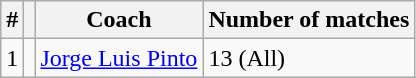<table class="wikitable">
<tr>
<th>#</th>
<th></th>
<th>Coach</th>
<th>Number of matches</th>
</tr>
<tr>
<td>1</td>
<td></td>
<td><a href='#'>Jorge Luis Pinto</a></td>
<td>13 (All)</td>
</tr>
</table>
